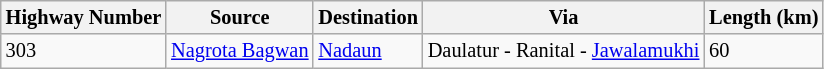<table class="wikitable sortable" style="font-size: 85%">
<tr>
<th>Highway Number</th>
<th>Source</th>
<th>Destination</th>
<th>Via</th>
<th>Length (km)</th>
</tr>
<tr>
<td>303</td>
<td><a href='#'>Nagrota Bagwan</a></td>
<td><a href='#'>Nadaun</a></td>
<td>Daulatur - Ranital - <a href='#'>Jawalamukhi</a></td>
<td>60</td>
</tr>
</table>
